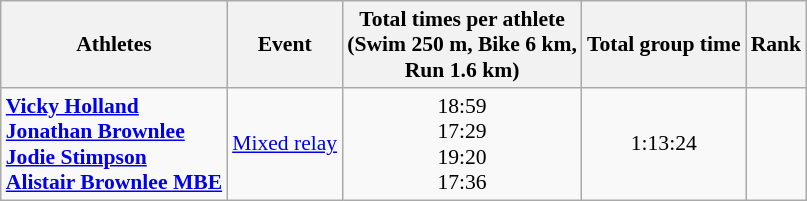<table class="wikitable" style="font-size:90%">
<tr>
<th>Athletes</th>
<th>Event</th>
<th>Total times per athlete <br> (Swim 250 m, Bike 6 km, <br> Run 1.6 km)</th>
<th>Total group time</th>
<th>Rank</th>
</tr>
<tr>
<td><strong><a href='#'>Vicky Holland</a><br><a href='#'>Jonathan Brownlee</a><br><a href='#'>Jodie Stimpson</a><br><a href='#'>Alistair Brownlee MBE</a></strong></td>
<td align="center"><a href='#'>Mixed relay</a></td>
<td align="center">18:59<br>17:29<br>19:20<br>17:36</td>
<td align="center">1:13:24</td>
<td align="center"></td>
</tr>
</table>
